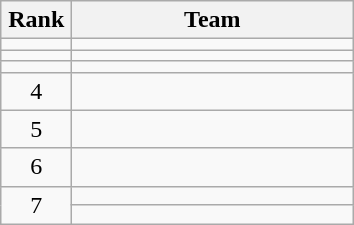<table class="wikitable" style="text-align: center;">
<tr>
<th width=40>Rank</th>
<th width=180>Team</th>
</tr>
<tr align=center>
<td></td>
<td style="text-align:left;"></td>
</tr>
<tr align=center>
<td></td>
<td style="text-align:left;"></td>
</tr>
<tr align=center>
<td></td>
<td style="text-align:left;"></td>
</tr>
<tr align=center>
<td>4</td>
<td style="text-align:left;"></td>
</tr>
<tr align=center>
<td>5</td>
<td style="text-align:left;"></td>
</tr>
<tr align=center>
<td>6</td>
<td style="text-align:left;"></td>
</tr>
<tr align=center>
<td rowspan=2>7</td>
<td style="text-align:left;"></td>
</tr>
<tr align=center>
<td style="text-align:left;"></td>
</tr>
</table>
